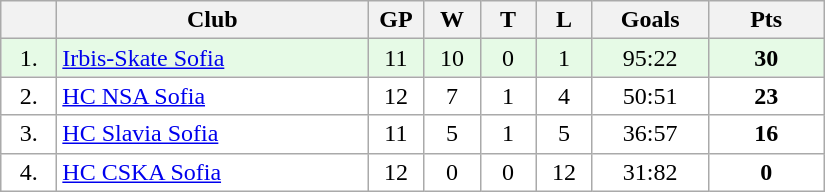<table class="wikitable">
<tr>
<th width="30"></th>
<th width="200">Club</th>
<th width="30">GP</th>
<th width="30">W</th>
<th width="30">T</th>
<th width="30">L</th>
<th width="70">Goals</th>
<th width="70">Pts</th>
</tr>
<tr bgcolor="#e6fae6" align="center">
<td>1.</td>
<td align="left"><a href='#'>Irbis-Skate Sofia</a></td>
<td>11</td>
<td>10</td>
<td>0</td>
<td>1</td>
<td>95:22</td>
<td><strong>30</strong></td>
</tr>
<tr bgcolor="#FFFFFF" align="center">
<td>2.</td>
<td align="left"><a href='#'>HC NSA Sofia</a></td>
<td>12</td>
<td>7</td>
<td>1</td>
<td>4</td>
<td>50:51</td>
<td><strong>23</strong></td>
</tr>
<tr bgcolor="#FFFFFF" align="center">
<td>3.</td>
<td align="left"><a href='#'>HC Slavia Sofia</a></td>
<td>11</td>
<td>5</td>
<td>1</td>
<td>5</td>
<td>36:57</td>
<td><strong>16</strong></td>
</tr>
<tr bgcolor="#FFFFFF" align="center">
<td>4.</td>
<td align="left"><a href='#'>HC CSKA Sofia</a></td>
<td>12</td>
<td>0</td>
<td>0</td>
<td>12</td>
<td>31:82</td>
<td><strong>0</strong></td>
</tr>
</table>
